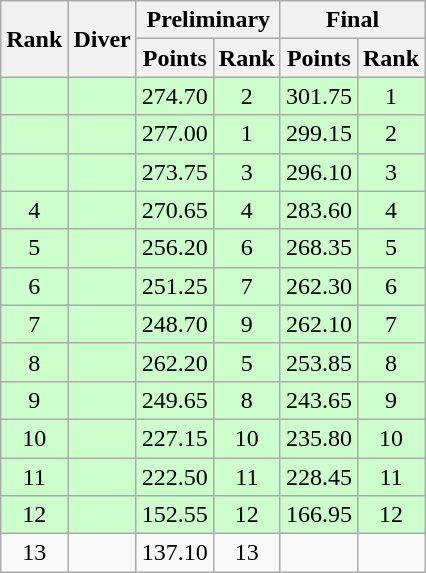<table class="wikitable" style="text-align:center">
<tr>
<th rowspan="2">Rank</th>
<th rowspan="2">Diver</th>
<th colspan="2">Preliminary</th>
<th colspan="2">Final</th>
</tr>
<tr>
<th>Points</th>
<th>Rank</th>
<th>Points</th>
<th>Rank</th>
</tr>
<tr bgcolor=ccffcc>
<td></td>
<td align=left></td>
<td>274.70</td>
<td>2</td>
<td>301.75</td>
<td>1</td>
</tr>
<tr bgcolor=ccffcc>
<td></td>
<td align=left></td>
<td>277.00</td>
<td>1</td>
<td>299.15</td>
<td>2</td>
</tr>
<tr bgcolor=ccffcc>
<td></td>
<td align=left></td>
<td>273.75</td>
<td>3</td>
<td>296.10</td>
<td>3</td>
</tr>
<tr bgcolor=ccffcc>
<td>4</td>
<td align=left></td>
<td>270.65</td>
<td>4</td>
<td>283.60</td>
<td>4</td>
</tr>
<tr bgcolor=ccffcc>
<td>5</td>
<td align=left></td>
<td>256.20</td>
<td>6</td>
<td>268.35</td>
<td>5</td>
</tr>
<tr bgcolor=ccffcc>
<td>6</td>
<td align=left></td>
<td>251.25</td>
<td>7</td>
<td>262.30</td>
<td>6</td>
</tr>
<tr bgcolor=ccffcc>
<td>7</td>
<td align=left></td>
<td>248.70</td>
<td>9</td>
<td>262.10</td>
<td>7</td>
</tr>
<tr bgcolor=ccffcc>
<td>8</td>
<td align=left></td>
<td>262.20</td>
<td>5</td>
<td>253.85</td>
<td>8</td>
</tr>
<tr bgcolor=ccffcc>
<td>9</td>
<td align=left></td>
<td>249.65</td>
<td>8</td>
<td>243.65</td>
<td>9</td>
</tr>
<tr bgcolor=ccffcc>
<td>10</td>
<td align=left></td>
<td>227.15</td>
<td>10</td>
<td>235.80</td>
<td>10</td>
</tr>
<tr bgcolor=ccffcc>
<td>11</td>
<td align=left></td>
<td>222.50</td>
<td>11</td>
<td>228.45</td>
<td>11</td>
</tr>
<tr bgcolor=ccffcc>
<td>12</td>
<td align=left></td>
<td>152.55</td>
<td>12</td>
<td>166.95</td>
<td>12</td>
</tr>
<tr>
<td>13</td>
<td align=left></td>
<td>137.10</td>
<td>13</td>
<td></td>
<td></td>
</tr>
</table>
